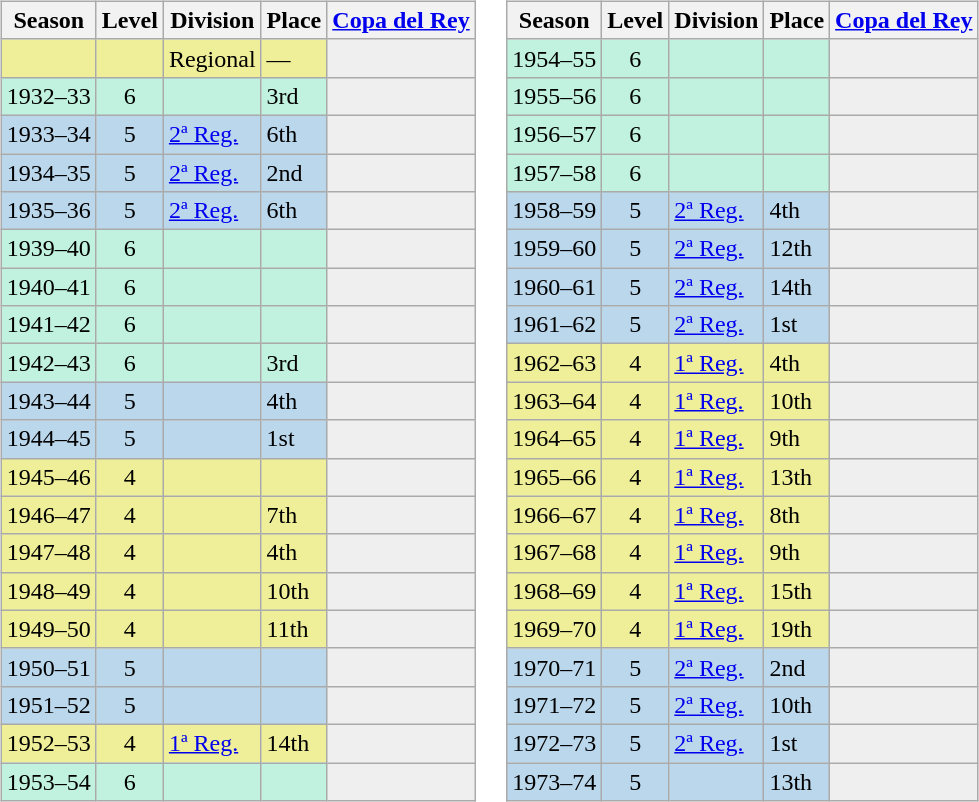<table>
<tr>
<td valign="top" width=0%><br><table class="wikitable">
<tr style="background:#f0f6fa;">
<th>Season</th>
<th>Level</th>
<th>Division</th>
<th>Place</th>
<th><a href='#'>Copa del Rey</a></th>
</tr>
<tr>
<td style="background:#EFEF99;"></td>
<td style="background:#EFEF99;" align="center"></td>
<td style="background:#EFEF99;">Regional</td>
<td style="background:#EFEF99;">—</td>
<th style="background:#efefef;"></th>
</tr>
<tr>
<td style="background:#C0F2DF;">1932–33</td>
<td style="background:#C0F2DF;" align="center">6</td>
<td style="background:#C0F2DF;"></td>
<td style="background:#C0F2DF;">3rd</td>
<td style="background:#efefef;"></td>
</tr>
<tr>
<td style="background:#BBD7EC;">1933–34</td>
<td style="background:#BBD7EC;" align="center">5</td>
<td style="background:#BBD7EC;"><a href='#'>2ª Reg.</a></td>
<td style="background:#BBD7EC;">6th</td>
<th style="background:#efefef;"></th>
</tr>
<tr>
<td style="background:#BBD7EC;">1934–35</td>
<td style="background:#BBD7EC;" align="center">5</td>
<td style="background:#BBD7EC;"><a href='#'>2ª Reg.</a></td>
<td style="background:#BBD7EC;">2nd</td>
<th style="background:#efefef;"></th>
</tr>
<tr>
<td style="background:#BBD7EC;">1935–36</td>
<td style="background:#BBD7EC;" align="center">5</td>
<td style="background:#BBD7EC;"><a href='#'>2ª Reg.</a></td>
<td style="background:#BBD7EC;">6th</td>
<th style="background:#efefef;"></th>
</tr>
<tr>
<td style="background:#C0F2DF;">1939–40</td>
<td style="background:#C0F2DF;" align="center">6</td>
<td style="background:#C0F2DF;"></td>
<td style="background:#C0F2DF;"></td>
<th style="background:#efefef;"></th>
</tr>
<tr>
<td style="background:#C0F2DF;">1940–41</td>
<td style="background:#C0F2DF;" align="center">6</td>
<td style="background:#C0F2DF;"></td>
<td style="background:#C0F2DF;"></td>
<th style="background:#efefef;"></th>
</tr>
<tr>
<td style="background:#C0F2DF;">1941–42</td>
<td style="background:#C0F2DF;" align="center">6</td>
<td style="background:#C0F2DF;"></td>
<td style="background:#C0F2DF;"></td>
<th style="background:#efefef;"></th>
</tr>
<tr>
<td style="background:#C0F2DF;">1942–43</td>
<td style="background:#C0F2DF;" align="center">6</td>
<td style="background:#C0F2DF;"></td>
<td style="background:#C0F2DF;">3rd</td>
<th style="background:#efefef;"></th>
</tr>
<tr>
<td style="background:#BBD7EC;">1943–44</td>
<td style="background:#BBD7EC;" align="center">5</td>
<td style="background:#BBD7EC;"></td>
<td style="background:#BBD7EC;">4th</td>
<th style="background:#efefef;"></th>
</tr>
<tr>
<td style="background:#BBD7EC;">1944–45</td>
<td style="background:#BBD7EC;" align="center">5</td>
<td style="background:#BBD7EC;"></td>
<td style="background:#BBD7EC;">1st</td>
<th style="background:#efefef;"></th>
</tr>
<tr>
<td style="background:#EFEF99;">1945–46</td>
<td style="background:#EFEF99;" align="center">4</td>
<td style="background:#EFEF99;"></td>
<td style="background:#EFEF99;"></td>
<th style="background:#efefef;"></th>
</tr>
<tr>
<td style="background:#EFEF99;">1946–47</td>
<td style="background:#EFEF99;" align="center">4</td>
<td style="background:#EFEF99;"></td>
<td style="background:#EFEF99;">7th</td>
<th style="background:#efefef;"></th>
</tr>
<tr>
<td style="background:#EFEF99;">1947–48</td>
<td style="background:#EFEF99;" align="center">4</td>
<td style="background:#EFEF99;"></td>
<td style="background:#EFEF99;">4th</td>
<th style="background:#efefef;"></th>
</tr>
<tr>
<td style="background:#EFEF99;">1948–49</td>
<td style="background:#EFEF99;" align="center">4</td>
<td style="background:#EFEF99;"></td>
<td style="background:#EFEF99;">10th</td>
<th style="background:#efefef;"></th>
</tr>
<tr>
<td style="background:#EFEF99;">1949–50</td>
<td style="background:#EFEF99;" align="center">4</td>
<td style="background:#EFEF99;"></td>
<td style="background:#EFEF99;">11th</td>
<th style="background:#efefef;"></th>
</tr>
<tr>
<td style="background:#BBD7EC;">1950–51</td>
<td style="background:#BBD7EC;" align="center">5</td>
<td style="background:#BBD7EC;"></td>
<td style="background:#BBD7EC;"></td>
<th style="background:#efefef;"></th>
</tr>
<tr>
<td style="background:#BBD7EC;">1951–52</td>
<td style="background:#BBD7EC;" align="center">5</td>
<td style="background:#BBD7EC;"></td>
<td style="background:#BBD7EC;"></td>
<th style="background:#efefef;"></th>
</tr>
<tr>
<td style="background:#EFEF99;">1952–53</td>
<td style="background:#EFEF99;" align="center">4</td>
<td style="background:#EFEF99;"><a href='#'>1ª Reg.</a></td>
<td style="background:#EFEF99;">14th</td>
<th style="background:#efefef;"></th>
</tr>
<tr>
<td style="background:#C0F2DF;">1953–54</td>
<td style="background:#C0F2DF;" align="center">6</td>
<td style="background:#C0F2DF;"></td>
<td style="background:#C0F2DF;"></td>
<th style="background:#efefef;"></th>
</tr>
</table>
</td>
<td valign="top" width=0%><br><table class="wikitable">
<tr style="background:#f0f6fa;">
<th>Season</th>
<th>Level</th>
<th>Division</th>
<th>Place</th>
<th><a href='#'>Copa del Rey</a></th>
</tr>
<tr>
<td style="background:#C0F2DF;">1954–55</td>
<td style="background:#C0F2DF;" align="center">6</td>
<td style="background:#C0F2DF;"></td>
<td style="background:#C0F2DF;"></td>
<th style="background:#efefef;"></th>
</tr>
<tr>
<td style="background:#C0F2DF;">1955–56</td>
<td style="background:#C0F2DF;" align="center">6</td>
<td style="background:#C0F2DF;"></td>
<td style="background:#C0F2DF;"></td>
<th style="background:#efefef;"></th>
</tr>
<tr>
<td style="background:#C0F2DF;">1956–57</td>
<td style="background:#C0F2DF;" align="center">6</td>
<td style="background:#C0F2DF;"></td>
<td style="background:#C0F2DF;"></td>
<th style="background:#efefef;"></th>
</tr>
<tr>
<td style="background:#C0F2DF;">1957–58</td>
<td style="background:#C0F2DF;" align="center">6</td>
<td style="background:#C0F2DF;"></td>
<td style="background:#C0F2DF;"></td>
<th style="background:#efefef;"></th>
</tr>
<tr>
<td style="background:#BBD7EC;">1958–59</td>
<td style="background:#BBD7EC;" align="center">5</td>
<td style="background:#BBD7EC;"><a href='#'>2ª Reg.</a></td>
<td style="background:#BBD7EC;">4th</td>
<th style="background:#efefef;"></th>
</tr>
<tr>
<td style="background:#BBD7EC;">1959–60</td>
<td style="background:#BBD7EC;" align="center">5</td>
<td style="background:#BBD7EC;"><a href='#'>2ª Reg.</a></td>
<td style="background:#BBD7EC;">12th</td>
<th style="background:#efefef;"></th>
</tr>
<tr>
<td style="background:#BBD7EC;">1960–61</td>
<td style="background:#BBD7EC;" align="center">5</td>
<td style="background:#BBD7EC;"><a href='#'>2ª Reg.</a></td>
<td style="background:#BBD7EC;">14th</td>
<th style="background:#efefef;"></th>
</tr>
<tr>
<td style="background:#BBD7EC;">1961–62</td>
<td style="background:#BBD7EC;" align="center">5</td>
<td style="background:#BBD7EC;"><a href='#'>2ª Reg.</a></td>
<td style="background:#BBD7EC;">1st</td>
<th style="background:#efefef;"></th>
</tr>
<tr>
<td style="background:#EFEF99;">1962–63</td>
<td style="background:#EFEF99;" align="center">4</td>
<td style="background:#EFEF99;"><a href='#'>1ª Reg.</a></td>
<td style="background:#EFEF99;">4th</td>
<th style="background:#efefef;"></th>
</tr>
<tr>
<td style="background:#EFEF99;">1963–64</td>
<td style="background:#EFEF99;" align="center">4</td>
<td style="background:#EFEF99;"><a href='#'>1ª Reg.</a></td>
<td style="background:#EFEF99;">10th</td>
<th style="background:#efefef;"></th>
</tr>
<tr>
<td style="background:#EFEF99;">1964–65</td>
<td style="background:#EFEF99;" align="center">4</td>
<td style="background:#EFEF99;"><a href='#'>1ª Reg.</a></td>
<td style="background:#EFEF99;">9th</td>
<th style="background:#efefef;"></th>
</tr>
<tr>
<td style="background:#EFEF99;">1965–66</td>
<td style="background:#EFEF99;" align="center">4</td>
<td style="background:#EFEF99;"><a href='#'>1ª Reg.</a></td>
<td style="background:#EFEF99;">13th</td>
<th style="background:#efefef;"></th>
</tr>
<tr>
<td style="background:#EFEF99;">1966–67</td>
<td style="background:#EFEF99;" align="center">4</td>
<td style="background:#EFEF99;"><a href='#'>1ª Reg.</a></td>
<td style="background:#EFEF99;">8th</td>
<th style="background:#efefef;"></th>
</tr>
<tr>
<td style="background:#EFEF99;">1967–68</td>
<td style="background:#EFEF99;" align="center">4</td>
<td style="background:#EFEF99;"><a href='#'>1ª Reg.</a></td>
<td style="background:#EFEF99;">9th</td>
<th style="background:#efefef;"></th>
</tr>
<tr>
<td style="background:#EFEF99;">1968–69</td>
<td style="background:#EFEF99;" align="center">4</td>
<td style="background:#EFEF99;"><a href='#'>1ª Reg.</a></td>
<td style="background:#EFEF99;">15th</td>
<th style="background:#efefef;"></th>
</tr>
<tr>
<td style="background:#EFEF99;">1969–70</td>
<td style="background:#EFEF99;" align="center">4</td>
<td style="background:#EFEF99;"><a href='#'>1ª Reg.</a></td>
<td style="background:#EFEF99;">19th</td>
<th style="background:#efefef;"></th>
</tr>
<tr>
<td style="background:#BBD7EC;">1970–71</td>
<td style="background:#BBD7EC;" align="center">5</td>
<td style="background:#BBD7EC;"><a href='#'>2ª Reg.</a></td>
<td style="background:#BBD7EC;">2nd</td>
<th style="background:#efefef;"></th>
</tr>
<tr>
<td style="background:#BBD7EC;">1971–72</td>
<td style="background:#BBD7EC;" align="center">5</td>
<td style="background:#BBD7EC;"><a href='#'>2ª Reg.</a></td>
<td style="background:#BBD7EC;">10th</td>
<th style="background:#efefef;"></th>
</tr>
<tr>
<td style="background:#BBD7EC;">1972–73</td>
<td style="background:#BBD7EC;" align="center">5</td>
<td style="background:#BBD7EC;"><a href='#'>2ª Reg.</a></td>
<td style="background:#BBD7EC;">1st</td>
<th style="background:#efefef;"></th>
</tr>
<tr>
<td style="background:#BBD7EC;">1973–74</td>
<td style="background:#BBD7EC;" align="center">5</td>
<td style="background:#BBD7EC;"></td>
<td style="background:#BBD7EC;">13th</td>
<th style="background:#efefef;"></th>
</tr>
</table>
</td>
</tr>
</table>
